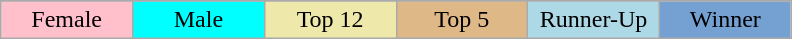<table class="wikitable" style="margin:1em auto; text-align:center;">
<tr>
</tr>
<tr>
<td style="background:pink;" width="15%">Female</td>
<td style="background:cyan;" width="15%">Male</td>
<td style="background:palegoldenrod;" width="15%">Top 12</td>
<td style="background:#DEB887" width="15%">Top 5</td>
<td style="background:lightblue" width="15%">Runner-Up</td>
<td style="background:#75A1D2" width="15%">Winner</td>
</tr>
</table>
